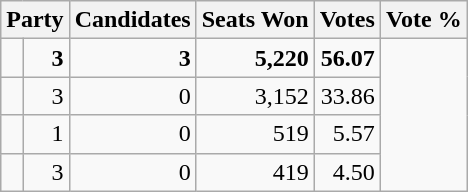<table class="wikitable" style="text-align: right;">
<tr>
<th colspan=2>Party</th>
<th scope="col" text-align="right">Candidates</th>
<th>Seats Won</th>
<th>Votes</th>
<th>Vote %</th>
</tr>
<tr style="font-weight: bold;">
<td></td>
<td>3</td>
<td>3</td>
<td>5,220</td>
<td>56.07</td>
</tr>
<tr>
<td></td>
<td>3</td>
<td>0</td>
<td>3,152</td>
<td>33.86</td>
</tr>
<tr>
<td></td>
<td>1</td>
<td>0</td>
<td>519</td>
<td>5.57</td>
</tr>
<tr>
<td></td>
<td>3</td>
<td>0</td>
<td>419</td>
<td>4.50</td>
</tr>
</table>
